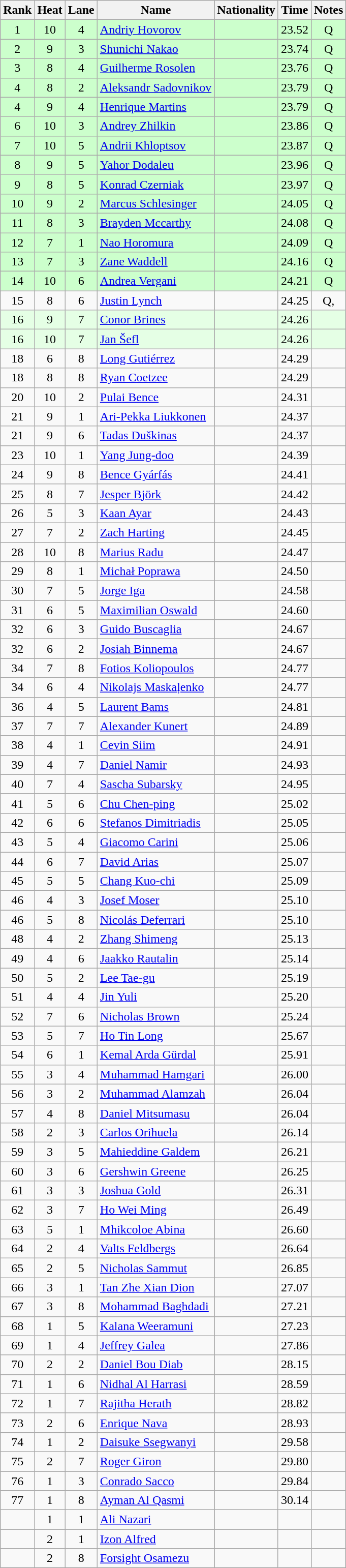<table class="wikitable sortable" style="text-align:center">
<tr>
<th>Rank</th>
<th>Heat</th>
<th>Lane</th>
<th>Name</th>
<th>Nationality</th>
<th>Time</th>
<th>Notes</th>
</tr>
<tr bgcolor=ccffcc>
<td>1</td>
<td>10</td>
<td>4</td>
<td align="left"><a href='#'>Andriy Hovorov</a></td>
<td align="left"></td>
<td>23.52</td>
<td>Q</td>
</tr>
<tr bgcolor=ccffcc>
<td>2</td>
<td>9</td>
<td>3</td>
<td align="left"><a href='#'>Shunichi Nakao</a></td>
<td align="left"></td>
<td>23.74</td>
<td>Q</td>
</tr>
<tr bgcolor=ccffcc>
<td>3</td>
<td>8</td>
<td>4</td>
<td align="left"><a href='#'>Guilherme Rosolen</a></td>
<td align="left"></td>
<td>23.76</td>
<td>Q</td>
</tr>
<tr bgcolor=ccffcc>
<td>4</td>
<td>8</td>
<td>2</td>
<td align="left"><a href='#'>Aleksandr Sadovnikov</a></td>
<td align="left"></td>
<td>23.79</td>
<td>Q</td>
</tr>
<tr bgcolor=ccffcc>
<td>4</td>
<td>9</td>
<td>4</td>
<td align="left"><a href='#'>Henrique Martins</a></td>
<td align="left"></td>
<td>23.79</td>
<td>Q</td>
</tr>
<tr bgcolor=ccffcc>
<td>6</td>
<td>10</td>
<td>3</td>
<td align="left"><a href='#'>Andrey Zhilkin</a></td>
<td align="left"></td>
<td>23.86</td>
<td>Q</td>
</tr>
<tr bgcolor=ccffcc>
<td>7</td>
<td>10</td>
<td>5</td>
<td align="left"><a href='#'>Andrii Khloptsov</a></td>
<td align="left"></td>
<td>23.87</td>
<td>Q</td>
</tr>
<tr bgcolor=ccffcc>
<td>8</td>
<td>9</td>
<td>5</td>
<td align="left"><a href='#'>Yahor Dodaleu</a></td>
<td align="left"></td>
<td>23.96</td>
<td>Q</td>
</tr>
<tr bgcolor=ccffcc>
<td>9</td>
<td>8</td>
<td>5</td>
<td align="left"><a href='#'>Konrad Czerniak</a></td>
<td align="left"></td>
<td>23.97</td>
<td>Q</td>
</tr>
<tr bgcolor=ccffcc>
<td>10</td>
<td>9</td>
<td>2</td>
<td align="left"><a href='#'>Marcus Schlesinger</a></td>
<td align="left"></td>
<td>24.05</td>
<td>Q</td>
</tr>
<tr bgcolor=ccffcc>
<td>11</td>
<td>8</td>
<td>3</td>
<td align="left"><a href='#'>Brayden Mccarthy</a></td>
<td align="left"></td>
<td>24.08</td>
<td>Q</td>
</tr>
<tr bgcolor=ccffcc>
<td>12</td>
<td>7</td>
<td>1</td>
<td align="left"><a href='#'>Nao Horomura</a></td>
<td align="left"></td>
<td>24.09</td>
<td>Q</td>
</tr>
<tr bgcolor=ccffcc>
<td>13</td>
<td>7</td>
<td>3</td>
<td align="left"><a href='#'>Zane Waddell</a></td>
<td align="left"></td>
<td>24.16</td>
<td>Q</td>
</tr>
<tr bgcolor=ccffcc>
<td>14</td>
<td>10</td>
<td>6</td>
<td align="left"><a href='#'>Andrea Vergani</a></td>
<td align="left"></td>
<td>24.21</td>
<td>Q</td>
</tr>
<tr>
<td>15</td>
<td>8</td>
<td>6</td>
<td align="left"><a href='#'>Justin Lynch</a></td>
<td align="left"></td>
<td>24.25</td>
<td>Q, </td>
</tr>
<tr bgcolor=e5ffe5>
<td>16</td>
<td>9</td>
<td>7</td>
<td align="left"><a href='#'>Conor Brines</a></td>
<td align="left"></td>
<td>24.26</td>
<td></td>
</tr>
<tr bgcolor=e5ffe5>
<td>16</td>
<td>10</td>
<td>7</td>
<td align="left"><a href='#'>Jan Šefl</a></td>
<td align="left"></td>
<td>24.26</td>
<td></td>
</tr>
<tr>
<td>18</td>
<td>6</td>
<td>8</td>
<td align="left"><a href='#'>Long Gutiérrez</a></td>
<td align="left"></td>
<td>24.29</td>
<td></td>
</tr>
<tr>
<td>18</td>
<td>8</td>
<td>8</td>
<td align="left"><a href='#'>Ryan Coetzee</a></td>
<td align="left"></td>
<td>24.29</td>
<td></td>
</tr>
<tr>
<td>20</td>
<td>10</td>
<td>2</td>
<td align="left"><a href='#'>Pulai Bence</a></td>
<td align="left"></td>
<td>24.31</td>
<td></td>
</tr>
<tr>
<td>21</td>
<td>9</td>
<td>1</td>
<td align="left"><a href='#'>Ari-Pekka Liukkonen</a></td>
<td align="left"></td>
<td>24.37</td>
<td></td>
</tr>
<tr>
<td>21</td>
<td>9</td>
<td>6</td>
<td align="left"><a href='#'>Tadas Duškinas</a></td>
<td align="left"></td>
<td>24.37</td>
<td></td>
</tr>
<tr>
<td>23</td>
<td>10</td>
<td>1</td>
<td align="left"><a href='#'>Yang Jung-doo</a></td>
<td align="left"></td>
<td>24.39</td>
<td></td>
</tr>
<tr>
<td>24</td>
<td>9</td>
<td>8</td>
<td align="left"><a href='#'>Bence Gyárfás</a></td>
<td align="left"></td>
<td>24.41</td>
<td></td>
</tr>
<tr>
<td>25</td>
<td>8</td>
<td>7</td>
<td align="left"><a href='#'>Jesper Björk</a></td>
<td align="left"></td>
<td>24.42</td>
<td></td>
</tr>
<tr>
<td>26</td>
<td>5</td>
<td>3</td>
<td align="left"><a href='#'>Kaan Ayar</a></td>
<td align="left"></td>
<td>24.43</td>
<td></td>
</tr>
<tr>
<td>27</td>
<td>7</td>
<td>2</td>
<td align="left"><a href='#'>Zach Harting</a></td>
<td align="left"></td>
<td>24.45</td>
<td></td>
</tr>
<tr>
<td>28</td>
<td>10</td>
<td>8</td>
<td align="left"><a href='#'>Marius Radu</a></td>
<td align="left"></td>
<td>24.47</td>
<td></td>
</tr>
<tr>
<td>29</td>
<td>8</td>
<td>1</td>
<td align="left"><a href='#'>Michał Poprawa</a></td>
<td align="left"></td>
<td>24.50</td>
<td></td>
</tr>
<tr>
<td>30</td>
<td>7</td>
<td>5</td>
<td align="left"><a href='#'>Jorge Iga</a></td>
<td align="left"></td>
<td>24.58</td>
<td></td>
</tr>
<tr>
<td>31</td>
<td>6</td>
<td>5</td>
<td align="left"><a href='#'>Maximilian Oswald</a></td>
<td align="left"></td>
<td>24.60</td>
<td></td>
</tr>
<tr>
<td>32</td>
<td>6</td>
<td>3</td>
<td align="left"><a href='#'>Guido Buscaglia</a></td>
<td align="left"></td>
<td>24.67</td>
<td></td>
</tr>
<tr>
<td>32</td>
<td>6</td>
<td>2</td>
<td align="left"><a href='#'>Josiah Binnema</a></td>
<td align="left"></td>
<td>24.67</td>
<td></td>
</tr>
<tr>
<td>34</td>
<td>7</td>
<td>8</td>
<td align="left"><a href='#'>Fotios Koliopoulos</a></td>
<td align="left"></td>
<td>24.77</td>
<td></td>
</tr>
<tr>
<td>34</td>
<td>6</td>
<td>4</td>
<td align="left"><a href='#'>Nikolajs Maskaļenko</a></td>
<td align="left"></td>
<td>24.77</td>
<td></td>
</tr>
<tr>
<td>36</td>
<td>4</td>
<td>5</td>
<td align="left"><a href='#'>Laurent Bams</a></td>
<td align="left"></td>
<td>24.81</td>
<td></td>
</tr>
<tr>
<td>37</td>
<td>7</td>
<td>7</td>
<td align="left"><a href='#'>Alexander Kunert</a></td>
<td align="left"></td>
<td>24.89</td>
<td></td>
</tr>
<tr>
<td>38</td>
<td>4</td>
<td>1</td>
<td align="left"><a href='#'>Cevin Siim</a></td>
<td align="left"></td>
<td>24.91</td>
<td></td>
</tr>
<tr>
<td>39</td>
<td>4</td>
<td>7</td>
<td align="left"><a href='#'>Daniel Namir</a></td>
<td align="left"></td>
<td>24.93</td>
<td></td>
</tr>
<tr>
<td>40</td>
<td>7</td>
<td>4</td>
<td align="left"><a href='#'>Sascha Subarsky</a></td>
<td align="left"></td>
<td>24.95</td>
<td></td>
</tr>
<tr>
<td>41</td>
<td>5</td>
<td>6</td>
<td align="left"><a href='#'>Chu Chen-ping</a></td>
<td align="left"></td>
<td>25.02</td>
<td></td>
</tr>
<tr>
<td>42</td>
<td>6</td>
<td>6</td>
<td align="left"><a href='#'>Stefanos Dimitriadis</a></td>
<td align="left"></td>
<td>25.05</td>
<td></td>
</tr>
<tr>
<td>43</td>
<td>5</td>
<td>4</td>
<td align="left"><a href='#'>Giacomo Carini</a></td>
<td align="left"></td>
<td>25.06</td>
<td></td>
</tr>
<tr>
<td>44</td>
<td>6</td>
<td>7</td>
<td align="left"><a href='#'>David Arias</a></td>
<td align="left"></td>
<td>25.07</td>
<td></td>
</tr>
<tr>
<td>45</td>
<td>5</td>
<td>5</td>
<td align="left"><a href='#'>Chang Kuo-chi</a></td>
<td align="left"></td>
<td>25.09</td>
<td></td>
</tr>
<tr>
<td>46</td>
<td>4</td>
<td>3</td>
<td align="left"><a href='#'>Josef Moser</a></td>
<td align="left"></td>
<td>25.10</td>
<td></td>
</tr>
<tr>
<td>46</td>
<td>5</td>
<td>8</td>
<td align="left"><a href='#'>Nicolás Deferrari</a></td>
<td align="left"></td>
<td>25.10</td>
<td></td>
</tr>
<tr>
<td>48</td>
<td>4</td>
<td>2</td>
<td align="left"><a href='#'>Zhang Shimeng</a></td>
<td align="left"></td>
<td>25.13</td>
<td></td>
</tr>
<tr>
<td>49</td>
<td>4</td>
<td>6</td>
<td align="left"><a href='#'>Jaakko Rautalin</a></td>
<td align="left"></td>
<td>25.14</td>
<td></td>
</tr>
<tr>
<td>50</td>
<td>5</td>
<td>2</td>
<td align="left"><a href='#'>Lee Tae-gu</a></td>
<td align="left"></td>
<td>25.19</td>
<td></td>
</tr>
<tr>
<td>51</td>
<td>4</td>
<td>4</td>
<td align="left"><a href='#'>Jin Yuli</a></td>
<td align="left"></td>
<td>25.20</td>
<td></td>
</tr>
<tr>
<td>52</td>
<td>7</td>
<td>6</td>
<td align="left"><a href='#'>Nicholas Brown</a></td>
<td align="left"></td>
<td>25.24</td>
<td></td>
</tr>
<tr>
<td>53</td>
<td>5</td>
<td>7</td>
<td align="left"><a href='#'>Ho Tin Long</a></td>
<td align="left"></td>
<td>25.67</td>
<td></td>
</tr>
<tr>
<td>54</td>
<td>6</td>
<td>1</td>
<td align="left"><a href='#'>Kemal Arda Gürdal</a></td>
<td align="left"></td>
<td>25.91</td>
<td></td>
</tr>
<tr>
<td>55</td>
<td>3</td>
<td>4</td>
<td align="left"><a href='#'>Muhammad Hamgari</a></td>
<td align="left"></td>
<td>26.00</td>
<td></td>
</tr>
<tr>
<td>56</td>
<td>3</td>
<td>2</td>
<td align="left"><a href='#'>Muhammad Alamzah</a></td>
<td align="left"></td>
<td>26.04</td>
<td></td>
</tr>
<tr>
<td>57</td>
<td>4</td>
<td>8</td>
<td align="left"><a href='#'>Daniel Mitsumasu</a></td>
<td align="left"></td>
<td>26.04</td>
<td></td>
</tr>
<tr>
<td>58</td>
<td>2</td>
<td>3</td>
<td align="left"><a href='#'>Carlos Orihuela</a></td>
<td align="left"></td>
<td>26.14</td>
<td></td>
</tr>
<tr>
<td>59</td>
<td>3</td>
<td>5</td>
<td align="left"><a href='#'>Mahieddine Galdem</a></td>
<td align="left"></td>
<td>26.21</td>
<td></td>
</tr>
<tr>
<td>60</td>
<td>3</td>
<td>6</td>
<td align="left"><a href='#'>Gershwin Greene</a></td>
<td align="left"></td>
<td>26.25</td>
<td></td>
</tr>
<tr>
<td>61</td>
<td>3</td>
<td>3</td>
<td align="left"><a href='#'>Joshua Gold</a></td>
<td align="left"></td>
<td>26.31</td>
<td></td>
</tr>
<tr>
<td>62</td>
<td>3</td>
<td>7</td>
<td align="left"><a href='#'>Ho Wei Ming</a></td>
<td align="left"></td>
<td>26.49</td>
<td></td>
</tr>
<tr>
<td>63</td>
<td>5</td>
<td>1</td>
<td align="left"><a href='#'>Mhikcoloe Abina</a></td>
<td align="left"></td>
<td>26.60</td>
<td></td>
</tr>
<tr>
<td>64</td>
<td>2</td>
<td>4</td>
<td align="left"><a href='#'>Valts Feldbergs</a></td>
<td align="left"></td>
<td>26.64</td>
<td></td>
</tr>
<tr>
<td>65</td>
<td>2</td>
<td>5</td>
<td align="left"><a href='#'>Nicholas Sammut</a></td>
<td align="left"></td>
<td>26.85</td>
<td></td>
</tr>
<tr>
<td>66</td>
<td>3</td>
<td>1</td>
<td align="left"><a href='#'>Tan Zhe Xian Dion</a></td>
<td align="left"></td>
<td>27.07</td>
<td></td>
</tr>
<tr>
<td>67</td>
<td>3</td>
<td>8</td>
<td align="left"><a href='#'>Mohammad Baghdadi</a></td>
<td align="left"></td>
<td>27.21</td>
<td></td>
</tr>
<tr>
<td>68</td>
<td>1</td>
<td>5</td>
<td align="left"><a href='#'>Kalana Weeramuni</a></td>
<td align="left"></td>
<td>27.23</td>
<td></td>
</tr>
<tr>
<td>69</td>
<td>1</td>
<td>4</td>
<td align="left"><a href='#'>Jeffrey Galea</a></td>
<td align="left"></td>
<td>27.86</td>
<td></td>
</tr>
<tr>
<td>70</td>
<td>2</td>
<td>2</td>
<td align="left"><a href='#'>Daniel Bou Diab</a></td>
<td align="left"></td>
<td>28.15</td>
<td></td>
</tr>
<tr>
<td>71</td>
<td>1</td>
<td>6</td>
<td align="left"><a href='#'>Nidhal Al Harrasi</a></td>
<td align="left"></td>
<td>28.59</td>
<td></td>
</tr>
<tr>
<td>72</td>
<td>1</td>
<td>7</td>
<td align="left"><a href='#'>Rajitha Herath</a></td>
<td align="left"></td>
<td>28.82</td>
<td></td>
</tr>
<tr>
<td>73</td>
<td>2</td>
<td>6</td>
<td align="left"><a href='#'>Enrique Nava</a></td>
<td align="left"></td>
<td>28.93</td>
<td></td>
</tr>
<tr>
<td>74</td>
<td>1</td>
<td>2</td>
<td align="left"><a href='#'>Daisuke Ssegwanyi</a></td>
<td align="left"></td>
<td>29.58</td>
<td></td>
</tr>
<tr>
<td>75</td>
<td>2</td>
<td>7</td>
<td align="left"><a href='#'>Roger Giron</a></td>
<td align="left"></td>
<td>29.80</td>
<td></td>
</tr>
<tr>
<td>76</td>
<td>1</td>
<td>3</td>
<td align="left"><a href='#'>Conrado Sacco</a></td>
<td align="left"></td>
<td>29.84</td>
<td></td>
</tr>
<tr>
<td>77</td>
<td>1</td>
<td>8</td>
<td align="left"><a href='#'>Ayman Al Qasmi</a></td>
<td align="left"></td>
<td>30.14</td>
<td></td>
</tr>
<tr>
<td></td>
<td>1</td>
<td>1</td>
<td align="left"><a href='#'>Ali Nazari</a></td>
<td align="left"></td>
<td></td>
<td></td>
</tr>
<tr>
<td></td>
<td>2</td>
<td>1</td>
<td align="left"><a href='#'>Izon Alfred</a></td>
<td align="left"></td>
<td></td>
<td></td>
</tr>
<tr>
<td></td>
<td>2</td>
<td>8</td>
<td align="left"><a href='#'>Forsight Osamezu</a></td>
<td align="left"></td>
<td></td>
<td></td>
</tr>
</table>
